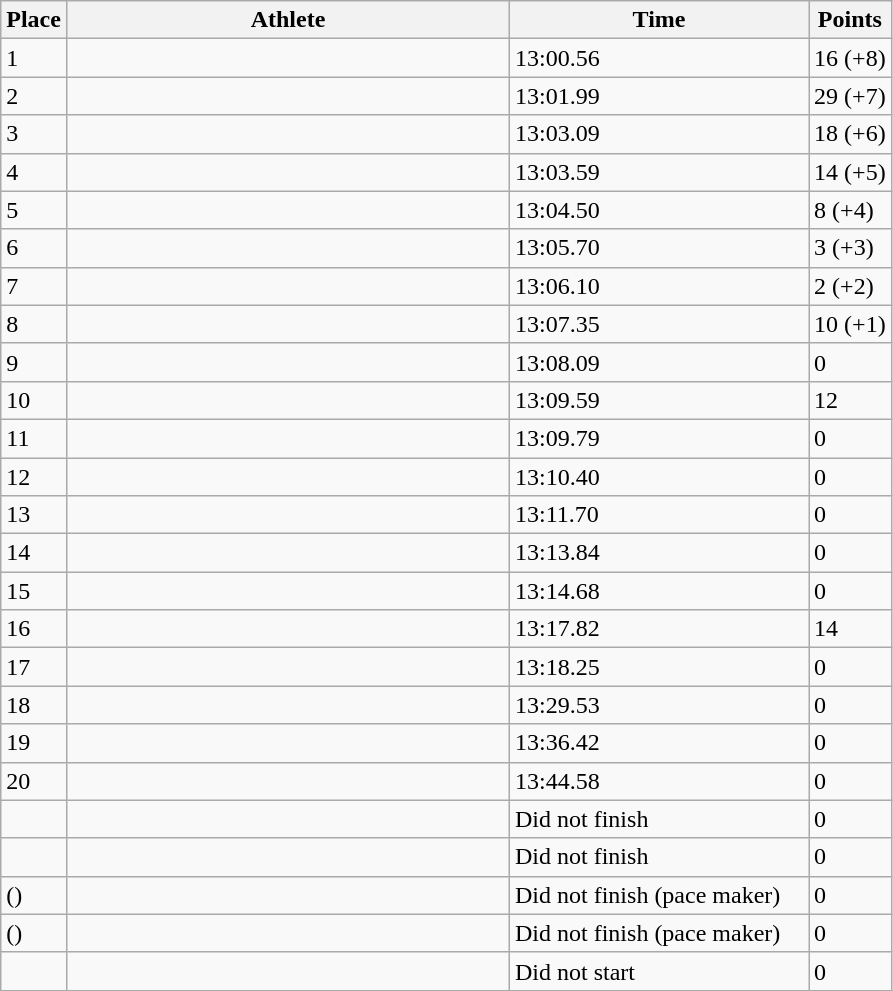<table class="wikitable sortable">
<tr>
<th>Place</th>
<th style="width:18em">Athlete</th>
<th style="width:12em">Time</th>
<th>Points</th>
</tr>
<tr>
<td>1</td>
<td></td>
<td>13:00.56</td>
<td>16 (+8)</td>
</tr>
<tr>
<td>2</td>
<td></td>
<td>13:01.99</td>
<td>29 (+7)</td>
</tr>
<tr>
<td>3</td>
<td></td>
<td>13:03.09</td>
<td>18 (+6)</td>
</tr>
<tr>
<td>4</td>
<td></td>
<td>13:03.59</td>
<td>14 (+5)</td>
</tr>
<tr>
<td>5</td>
<td></td>
<td>13:04.50</td>
<td>8 (+4)</td>
</tr>
<tr>
<td>6</td>
<td></td>
<td>13:05.70</td>
<td>3 (+3)</td>
</tr>
<tr>
<td>7</td>
<td></td>
<td>13:06.10</td>
<td>2 (+2)</td>
</tr>
<tr>
<td>8</td>
<td></td>
<td>13:07.35</td>
<td>10 (+1)</td>
</tr>
<tr>
<td>9</td>
<td></td>
<td>13:08.09</td>
<td>0</td>
</tr>
<tr>
<td>10</td>
<td></td>
<td>13:09.59</td>
<td>12</td>
</tr>
<tr>
<td>11</td>
<td></td>
<td>13:09.79</td>
<td>0</td>
</tr>
<tr>
<td>12</td>
<td></td>
<td>13:10.40 </td>
<td>0</td>
</tr>
<tr>
<td>13</td>
<td></td>
<td>13:11.70</td>
<td>0</td>
</tr>
<tr>
<td>14</td>
<td></td>
<td>13:13.84 </td>
<td>0</td>
</tr>
<tr>
<td>15</td>
<td></td>
<td>13:14.68</td>
<td>0</td>
</tr>
<tr>
<td>16</td>
<td></td>
<td>13:17.82</td>
<td>14</td>
</tr>
<tr>
<td>17</td>
<td></td>
<td>13:18.25</td>
<td>0</td>
</tr>
<tr>
<td>18</td>
<td></td>
<td>13:29.53</td>
<td>0</td>
</tr>
<tr>
<td>19</td>
<td></td>
<td>13:36.42</td>
<td>0</td>
</tr>
<tr>
<td>20</td>
<td></td>
<td>13:44.58</td>
<td>0</td>
</tr>
<tr>
<td data-sort-value=21></td>
<td></td>
<td>Did not finish</td>
<td>0</td>
</tr>
<tr>
<td data-sort-value=21></td>
<td></td>
<td>Did not finish</td>
<td>0</td>
</tr>
<tr>
<td data-sort-value=23> ()</td>
<td></td>
<td>Did not finish (pace maker)</td>
<td>0</td>
</tr>
<tr>
<td data-sort-value=23> ()</td>
<td></td>
<td>Did not finish (pace maker)</td>
<td>0</td>
</tr>
<tr>
<td data-sort-value=25></td>
<td></td>
<td>Did not start</td>
<td>0</td>
</tr>
</table>
